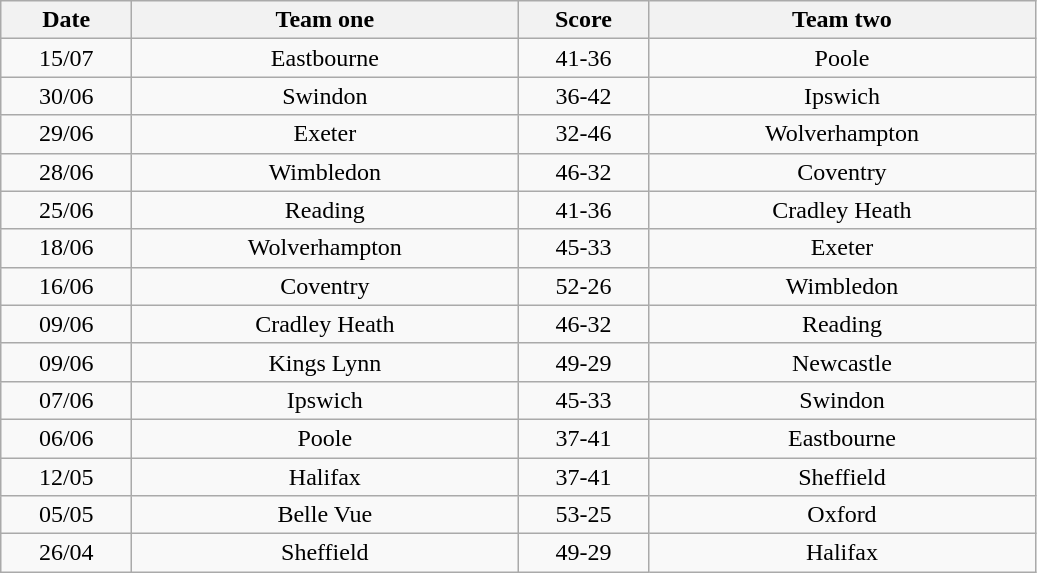<table class="wikitable" style="text-align: center">
<tr>
<th width=80>Date</th>
<th width=250>Team one</th>
<th width=80>Score</th>
<th width=250>Team two</th>
</tr>
<tr>
<td>15/07</td>
<td>Eastbourne</td>
<td>41-36</td>
<td>Poole</td>
</tr>
<tr>
<td>30/06</td>
<td>Swindon</td>
<td>36-42</td>
<td>Ipswich</td>
</tr>
<tr>
<td>29/06</td>
<td>Exeter</td>
<td>32-46</td>
<td>Wolverhampton</td>
</tr>
<tr>
<td>28/06</td>
<td>Wimbledon</td>
<td>46-32</td>
<td>Coventry</td>
</tr>
<tr>
<td>25/06</td>
<td>Reading</td>
<td>41-36</td>
<td>Cradley Heath</td>
</tr>
<tr>
<td>18/06</td>
<td>Wolverhampton</td>
<td>45-33</td>
<td>Exeter</td>
</tr>
<tr>
<td>16/06</td>
<td>Coventry</td>
<td>52-26</td>
<td>Wimbledon</td>
</tr>
<tr>
<td>09/06</td>
<td>Cradley Heath</td>
<td>46-32</td>
<td>Reading</td>
</tr>
<tr>
<td>09/06</td>
<td>Kings Lynn</td>
<td>49-29</td>
<td>Newcastle</td>
</tr>
<tr>
<td>07/06</td>
<td>Ipswich</td>
<td>45-33</td>
<td>Swindon</td>
</tr>
<tr>
<td>06/06</td>
<td>Poole</td>
<td>37-41</td>
<td>Eastbourne</td>
</tr>
<tr>
<td>12/05</td>
<td>Halifax</td>
<td>37-41</td>
<td>Sheffield</td>
</tr>
<tr>
<td>05/05</td>
<td>Belle Vue</td>
<td>53-25</td>
<td>Oxford</td>
</tr>
<tr>
<td>26/04</td>
<td>Sheffield</td>
<td>49-29</td>
<td>Halifax</td>
</tr>
</table>
